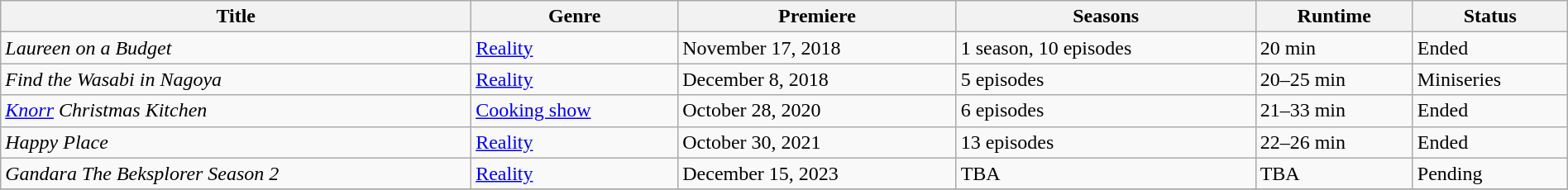<table class="wikitable sortable" style="width:100%">
<tr>
<th>Title</th>
<th>Genre</th>
<th>Premiere</th>
<th>Seasons</th>
<th>Runtime</th>
<th>Status</th>
</tr>
<tr>
<td><em>Laureen on a Budget</em></td>
<td><a href='#'>Reality</a></td>
<td>November 17, 2018</td>
<td>1 season, 10 episodes</td>
<td>20 min</td>
<td>Ended</td>
</tr>
<tr>
<td><em>Find the Wasabi in Nagoya</em></td>
<td><a href='#'>Reality</a></td>
<td>December 8, 2018</td>
<td>5 episodes</td>
<td>20–25 min</td>
<td>Miniseries</td>
</tr>
<tr>
<td><em><a href='#'>Knorr</a> Christmas Kitchen</em></td>
<td><a href='#'>Cooking show</a></td>
<td>October 28, 2020</td>
<td>6 episodes</td>
<td>21–33 min</td>
<td>Ended</td>
</tr>
<tr>
<td><em>Happy Place</em></td>
<td><a href='#'>Reality</a></td>
<td>October 30, 2021</td>
<td>13 episodes</td>
<td>22–26 min</td>
<td>Ended</td>
</tr>
<tr>
<td><em>Gandara The Beksplorer Season 2</em></td>
<td><a href='#'>Reality</a></td>
<td>December 15, 2023</td>
<td>TBA</td>
<td>TBA</td>
<td>Pending</td>
</tr>
<tr>
</tr>
</table>
